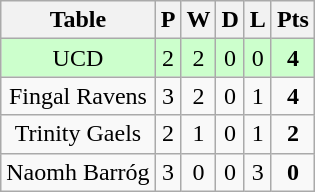<table class="wikitable">
<tr>
<th>Table</th>
<th>P</th>
<th>W</th>
<th>D</th>
<th>L</th>
<th>Pts</th>
</tr>
<tr style="text-align:center; background:#cfc;">
<td>UCD</td>
<td>2</td>
<td>2</td>
<td>0</td>
<td>0</td>
<td><strong>4</strong></td>
</tr>
<tr style="text-align:center;">
<td>Fingal Ravens</td>
<td>3</td>
<td>2</td>
<td>0</td>
<td>1</td>
<td><strong>4</strong></td>
</tr>
<tr style="text-align:center;">
<td>Trinity Gaels</td>
<td>2</td>
<td>1</td>
<td>0</td>
<td>1</td>
<td><strong>2</strong></td>
</tr>
<tr style="text-align:center;">
<td>Naomh Barróg</td>
<td>3</td>
<td>0</td>
<td>0</td>
<td>3</td>
<td><strong>0</strong></td>
</tr>
</table>
